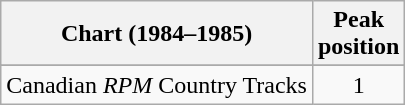<table class="wikitable sortable">
<tr>
<th align="left">Chart (1984–1985)</th>
<th align="center">Peak<br>position</th>
</tr>
<tr>
</tr>
<tr>
<td align="left">Canadian <em>RPM</em> Country Tracks</td>
<td align="center">1</td>
</tr>
</table>
